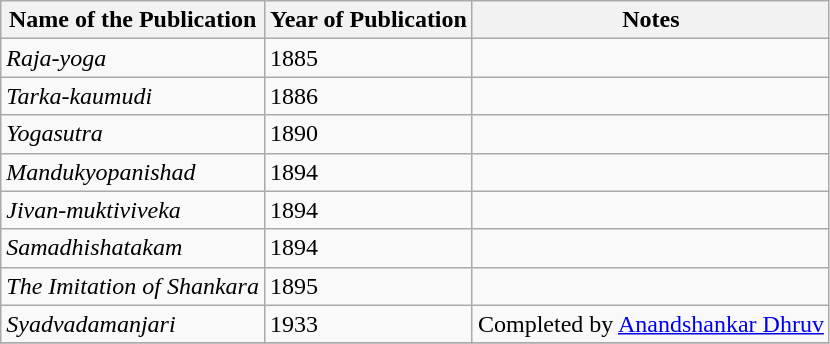<table class="wikitable">
<tr>
<th>Name of the Publication</th>
<th>Year of Publication</th>
<th>Notes</th>
</tr>
<tr>
<td><em>Raja-yoga</em></td>
<td>1885</td>
<td></td>
</tr>
<tr>
<td><em>Tarka-kaumudi</em></td>
<td>1886</td>
<td></td>
</tr>
<tr>
<td><em>Yogasutra</em></td>
<td>1890</td>
<td></td>
</tr>
<tr>
<td><em>Mandukyopanishad</em></td>
<td>1894</td>
<td></td>
</tr>
<tr>
<td><em>Jivan-muktiviveka</em></td>
<td>1894</td>
<td></td>
</tr>
<tr>
<td><em>Samadhishatakam</em></td>
<td>1894</td>
<td></td>
</tr>
<tr>
<td><em>The Imitation of Shankara</em></td>
<td>1895</td>
<td></td>
</tr>
<tr>
<td><em>Syadvadamanjari</em></td>
<td>1933</td>
<td>Completed by <a href='#'>Anandshankar Dhruv</a></td>
</tr>
<tr>
</tr>
</table>
